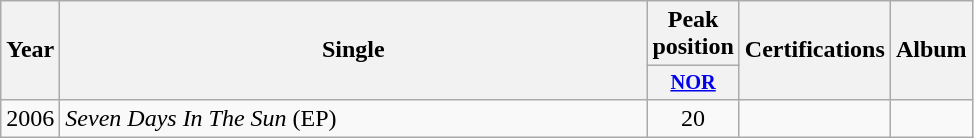<table class="wikitable plainrowheaders" style="text-align:center;">
<tr>
<th scope="col" rowspan="2">Year</th>
<th scope="col" rowspan="2" style="width:24em;">Single</th>
<th scope="col">Peak position</th>
<th scope="col" rowspan="2">Certifications</th>
<th scope="col" rowspan="2">Album</th>
</tr>
<tr>
<th scope="col" style="width:3em;font-size:85%;"><a href='#'>NOR</a><br></th>
</tr>
<tr>
<td>2006</td>
<td style="text-align:left;"><em>Seven Days In The Sun</em> (EP)</td>
<td>20</td>
<td style="text-align:left;"></td>
<td style="text-align:left;"></td>
</tr>
</table>
